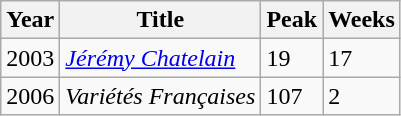<table class="wikitable">
<tr>
<th>Year</th>
<th>Title</th>
<th>Peak</th>
<th>Weeks</th>
</tr>
<tr>
<td>2003</td>
<td><a href='#'><em>Jérémy Chatelain</em></a></td>
<td>19</td>
<td>17</td>
</tr>
<tr>
<td>2006</td>
<td><em>Variétés Françaises</em></td>
<td>107</td>
<td>2</td>
</tr>
</table>
